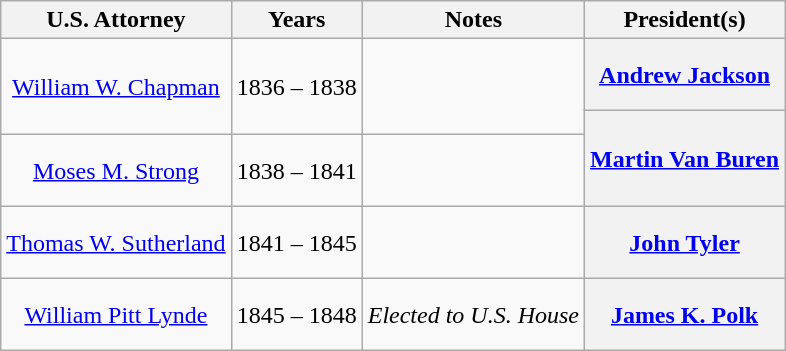<table class=wikitable style="text-align:center">
<tr>
<th>U.S. Attorney</th>
<th>Years</th>
<th>Notes</th>
<th>President(s)</th>
</tr>
<tr style="height:3em">
<td rowspan="2"><a href='#'>William W. Chapman</a></td>
<td rowspan="2">1836 – 1838</td>
<td rowspan="2"></td>
<th><a href='#'>Andrew Jackson</a></th>
</tr>
<tr style="height:1em">
<th rowspan="2"><a href='#'>Martin Van Buren</a></th>
</tr>
<tr style="height:3em">
<td><a href='#'>Moses M. Strong</a></td>
<td>1838 – 1841</td>
<td></td>
</tr>
<tr style="height:3em">
<td><a href='#'>Thomas W. Sutherland</a></td>
<td>1841 – 1845</td>
<td></td>
<th><a href='#'>John Tyler</a></th>
</tr>
<tr style="height:3em">
<td><a href='#'>William Pitt Lynde</a></td>
<td>1845 – 1848</td>
<td><em>Elected to U.S. House</em></td>
<th><a href='#'>James K. Polk</a></th>
</tr>
</table>
